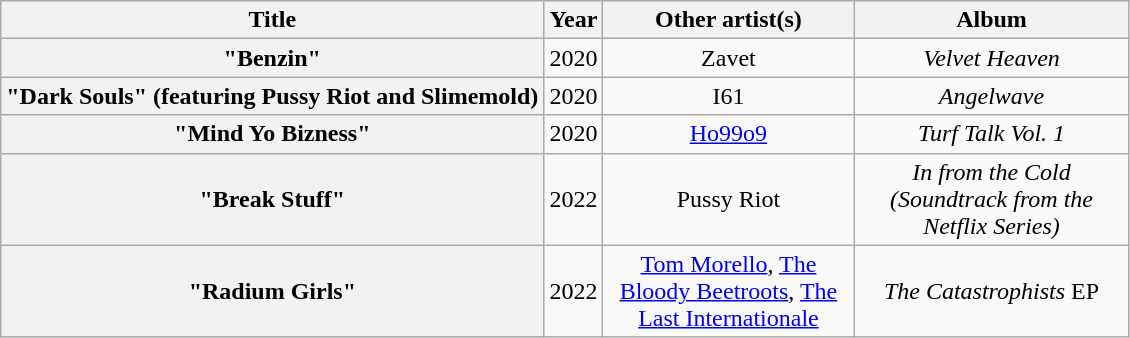<table class="wikitable plainrowheaders" style="text-align:center;">
<tr>
<th scope="col">Title</th>
<th scope="col" style="width:2em;">Year</th>
<th scope="col" style="width:10em;">Other artist(s)</th>
<th scope="col" style="width:11em;">Album</th>
</tr>
<tr>
<th scope="row">"Benzin"</th>
<td>2020</td>
<td>Zavet</td>
<td><em>Velvet Heaven</em></td>
</tr>
<tr>
<th scope="row">"Dark Souls" (featuring Pussy Riot and Slimemold)</th>
<td>2020</td>
<td>I61</td>
<td><em>Angelwave</em></td>
</tr>
<tr>
<th scope="row">"Mind Yo Bizness"</th>
<td>2020</td>
<td><a href='#'>Ho99o9</a></td>
<td><em>Turf Talk Vol. 1</em></td>
</tr>
<tr>
<th scope="row">"Break Stuff"</th>
<td>2022</td>
<td>Pussy Riot</td>
<td><em>In from the Cold (Soundtrack from the Netflix Series)</em></td>
</tr>
<tr>
<th scope="row">"Radium Girls"</th>
<td>2022</td>
<td><a href='#'>Tom Morello</a>, <a href='#'>The Bloody Beetroots</a>, <a href='#'>The Last Internationale</a></td>
<td><em>The Catastrophists</em> EP</td>
</tr>
</table>
